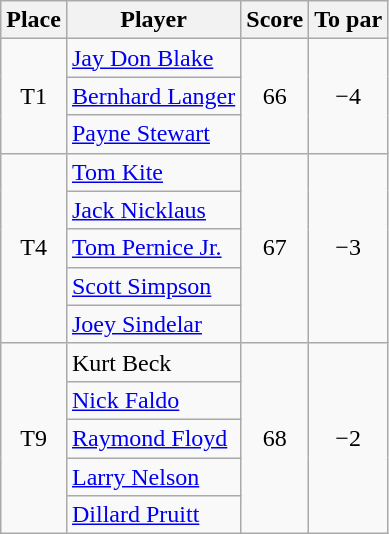<table class="wikitable">
<tr>
<th>Place</th>
<th>Player</th>
<th>Score</th>
<th>To par</th>
</tr>
<tr>
<td rowspan="3" align=center>T1</td>
<td> <a href='#'>Jay Don Blake</a></td>
<td rowspan="3" align=center>66</td>
<td rowspan="3" align=center>−4</td>
</tr>
<tr>
<td> <a href='#'>Bernhard Langer</a></td>
</tr>
<tr>
<td> <a href='#'>Payne Stewart</a></td>
</tr>
<tr>
<td rowspan="5" align=center>T4</td>
<td> <a href='#'>Tom Kite</a></td>
<td rowspan="5" align=center>67</td>
<td rowspan="5" align=center>−3</td>
</tr>
<tr>
<td> <a href='#'>Jack Nicklaus</a></td>
</tr>
<tr>
<td> <a href='#'>Tom Pernice Jr.</a></td>
</tr>
<tr>
<td> <a href='#'>Scott Simpson</a></td>
</tr>
<tr>
<td> <a href='#'>Joey Sindelar</a></td>
</tr>
<tr>
<td rowspan="5" align=center>T9</td>
<td> Kurt Beck</td>
<td rowspan="5" align=center>68</td>
<td rowspan="5" align=center>−2</td>
</tr>
<tr>
<td> <a href='#'>Nick Faldo</a></td>
</tr>
<tr>
<td> <a href='#'>Raymond Floyd</a></td>
</tr>
<tr>
<td> <a href='#'>Larry Nelson</a></td>
</tr>
<tr>
<td> <a href='#'>Dillard Pruitt</a></td>
</tr>
</table>
